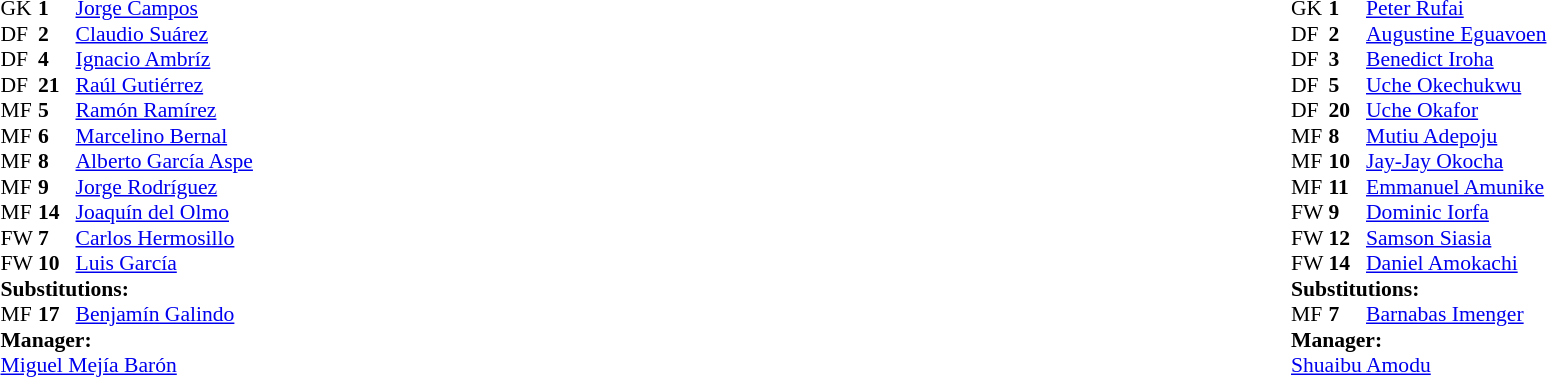<table width="100%">
<tr>
<td valign="top" width="50%"><br><table style="font-size: 90%" cellspacing="0" cellpadding="0">
<tr>
<th width="25"></th>
<th width="25"></th>
</tr>
<tr>
<td>GK</td>
<td><strong>1</strong></td>
<td><a href='#'>Jorge Campos</a></td>
<td></td>
</tr>
<tr>
<td>DF</td>
<td><strong>2</strong></td>
<td><a href='#'>Claudio Suárez</a></td>
</tr>
<tr>
<td>DF</td>
<td><strong>4</strong></td>
<td><a href='#'>Ignacio Ambríz</a></td>
<td></td>
<td></td>
</tr>
<tr>
<td>DF</td>
<td><strong>21</strong></td>
<td><a href='#'>Raúl Gutiérrez</a></td>
</tr>
<tr>
<td>MF</td>
<td><strong>5</strong></td>
<td><a href='#'>Ramón Ramírez</a></td>
</tr>
<tr>
<td>MF</td>
<td><strong>6</strong></td>
<td><a href='#'>Marcelino Bernal</a></td>
<td></td>
</tr>
<tr>
<td>MF</td>
<td><strong>8</strong></td>
<td><a href='#'>Alberto García Aspe</a></td>
<td></td>
</tr>
<tr>
<td>MF</td>
<td><strong>9</strong></td>
<td><a href='#'>Jorge Rodríguez</a></td>
</tr>
<tr>
<td>MF</td>
<td><strong>14</strong></td>
<td><a href='#'>Joaquín del Olmo</a></td>
<td></td>
</tr>
<tr>
<td>FW</td>
<td><strong>7</strong></td>
<td><a href='#'>Carlos Hermosillo</a></td>
</tr>
<tr>
<td>FW</td>
<td><strong>10</strong></td>
<td><a href='#'>Luis García</a></td>
<td></td>
</tr>
<tr>
<td colspan=3><strong>Substitutions:</strong></td>
</tr>
<tr>
<td>MF</td>
<td><strong>17</strong></td>
<td><a href='#'>Benjamín Galindo</a></td>
<td></td>
<td></td>
</tr>
<tr>
<td colspan=3><strong>Manager:</strong></td>
</tr>
<tr>
<td colspan=3><a href='#'>Miguel Mejía Barón</a></td>
</tr>
</table>
</td>
<td valign="top"></td>
<td valign="top" width="50%"><br><table style="font-size: 90%" cellspacing="0" cellpadding="0" align="center">
<tr>
<th width="25"></th>
<th width="25"></th>
</tr>
<tr>
<td>GK</td>
<td><strong>1</strong></td>
<td><a href='#'>Peter Rufai</a></td>
</tr>
<tr>
<td>DF</td>
<td><strong>2</strong></td>
<td><a href='#'>Augustine Eguavoen</a></td>
<td></td>
</tr>
<tr>
<td>DF</td>
<td><strong>3</strong></td>
<td><a href='#'>Benedict Iroha</a></td>
<td></td>
</tr>
<tr>
<td>DF</td>
<td><strong>5</strong></td>
<td><a href='#'>Uche Okechukwu</a></td>
</tr>
<tr>
<td>DF</td>
<td><strong>20</strong></td>
<td><a href='#'>Uche Okafor</a></td>
</tr>
<tr>
<td>MF</td>
<td><strong>8</strong></td>
<td><a href='#'>Mutiu Adepoju</a></td>
</tr>
<tr>
<td>MF</td>
<td><strong>10</strong></td>
<td><a href='#'>Jay-Jay Okocha</a></td>
</tr>
<tr>
<td>MF</td>
<td><strong>11</strong></td>
<td><a href='#'>Emmanuel Amunike</a></td>
</tr>
<tr>
<td>FW</td>
<td><strong>9</strong></td>
<td><a href='#'>Dominic Iorfa</a></td>
<td></td>
<td></td>
</tr>
<tr>
<td>FW</td>
<td><strong>12</strong></td>
<td><a href='#'>Samson Siasia</a></td>
</tr>
<tr>
<td>FW</td>
<td><strong>14</strong></td>
<td><a href='#'>Daniel Amokachi</a></td>
</tr>
<tr>
<td colspan=3><strong>Substitutions:</strong></td>
</tr>
<tr>
<td>MF</td>
<td><strong>7</strong></td>
<td><a href='#'>Barnabas Imenger</a></td>
<td></td>
<td></td>
</tr>
<tr>
<td colspan=3><strong>Manager:</strong></td>
</tr>
<tr>
<td colspan=3><a href='#'>Shuaibu Amodu</a></td>
</tr>
</table>
</td>
</tr>
</table>
